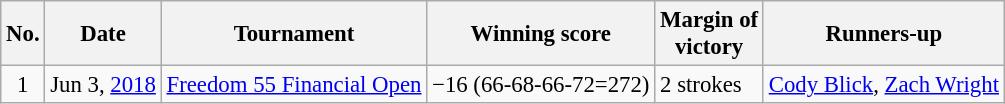<table class="wikitable" style="font-size:95%;">
<tr>
<th>No.</th>
<th>Date</th>
<th>Tournament</th>
<th>Winning score</th>
<th>Margin of<br>victory</th>
<th>Runners-up</th>
</tr>
<tr>
<td align=center>1</td>
<td>Jun 3, <a href='#'>2018</a></td>
<td><a href='#'>Freedom 55 Financial Open</a></td>
<td>−16 (66-68-66-72=272)</td>
<td>2 strokes</td>
<td> <a href='#'>Cody Blick</a>,  <a href='#'>Zach Wright</a></td>
</tr>
</table>
